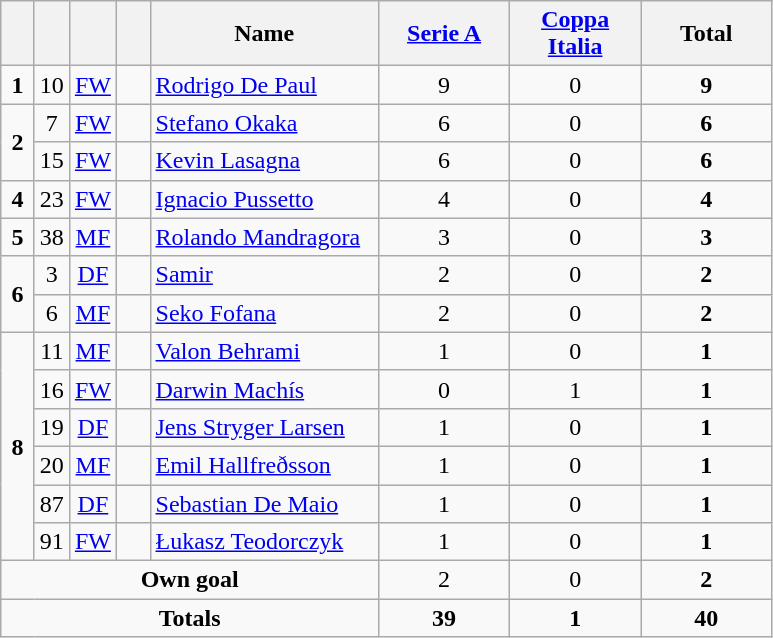<table class="wikitable" style="text-align:center">
<tr>
<th width=15></th>
<th width=15></th>
<th width=15></th>
<th width=15></th>
<th width=145>Name</th>
<th width=80><strong><a href='#'>Serie A</a></strong></th>
<th width=80><strong><a href='#'>Coppa Italia</a></strong></th>
<th width=80>Total</th>
</tr>
<tr>
<td><strong>1</strong></td>
<td>10</td>
<td><a href='#'>FW</a></td>
<td></td>
<td align=left><a href='#'>Rodrigo De Paul</a></td>
<td>9</td>
<td>0</td>
<td><strong>9</strong></td>
</tr>
<tr>
<td rowspan=2><strong>2</strong></td>
<td>7</td>
<td><a href='#'>FW</a></td>
<td></td>
<td align=left><a href='#'>Stefano Okaka</a></td>
<td>6</td>
<td>0</td>
<td><strong>6</strong></td>
</tr>
<tr>
<td>15</td>
<td><a href='#'>FW</a></td>
<td></td>
<td align=left><a href='#'>Kevin Lasagna</a></td>
<td>6</td>
<td>0</td>
<td><strong>6</strong></td>
</tr>
<tr>
<td><strong>4</strong></td>
<td>23</td>
<td><a href='#'>FW</a></td>
<td></td>
<td align=left><a href='#'>Ignacio Pussetto</a></td>
<td>4</td>
<td>0</td>
<td><strong>4</strong></td>
</tr>
<tr>
<td><strong>5</strong></td>
<td>38</td>
<td><a href='#'>MF</a></td>
<td></td>
<td align=left><a href='#'>Rolando Mandragora</a></td>
<td>3</td>
<td>0</td>
<td><strong>3</strong></td>
</tr>
<tr>
<td rowspan=2><strong>6</strong></td>
<td>3</td>
<td><a href='#'>DF</a></td>
<td></td>
<td align=left><a href='#'>Samir</a></td>
<td>2</td>
<td>0</td>
<td><strong>2</strong></td>
</tr>
<tr>
<td>6</td>
<td><a href='#'>MF</a></td>
<td></td>
<td align=left><a href='#'>Seko Fofana</a></td>
<td>2</td>
<td>0</td>
<td><strong>2</strong></td>
</tr>
<tr>
<td rowspan=6><strong>8</strong></td>
<td>11</td>
<td><a href='#'>MF</a></td>
<td></td>
<td align=left><a href='#'>Valon Behrami</a></td>
<td>1</td>
<td>0</td>
<td><strong>1</strong></td>
</tr>
<tr>
<td>16</td>
<td><a href='#'>FW</a></td>
<td></td>
<td align=left><a href='#'>Darwin Machís</a></td>
<td>0</td>
<td>1</td>
<td><strong>1</strong></td>
</tr>
<tr>
<td>19</td>
<td><a href='#'>DF</a></td>
<td></td>
<td align=left><a href='#'>Jens Stryger Larsen</a></td>
<td>1</td>
<td>0</td>
<td><strong>1</strong></td>
</tr>
<tr>
<td>20</td>
<td><a href='#'>MF</a></td>
<td></td>
<td align=left><a href='#'>Emil Hallfreðsson</a></td>
<td>1</td>
<td>0</td>
<td><strong>1</strong></td>
</tr>
<tr>
<td>87</td>
<td><a href='#'>DF</a></td>
<td></td>
<td align=left><a href='#'>Sebastian De Maio</a></td>
<td>1</td>
<td>0</td>
<td><strong>1</strong></td>
</tr>
<tr>
<td>91</td>
<td><a href='#'>FW</a></td>
<td></td>
<td align=left><a href='#'>Łukasz Teodorczyk</a></td>
<td>1</td>
<td>0</td>
<td><strong>1</strong></td>
</tr>
<tr>
<td colspan=5><strong>Own goal</strong></td>
<td>2</td>
<td>0</td>
<td><strong>2</strong></td>
</tr>
<tr>
<td colspan=5><strong>Totals</strong></td>
<td><strong>39</strong></td>
<td><strong>1</strong></td>
<td><strong>40</strong></td>
</tr>
</table>
